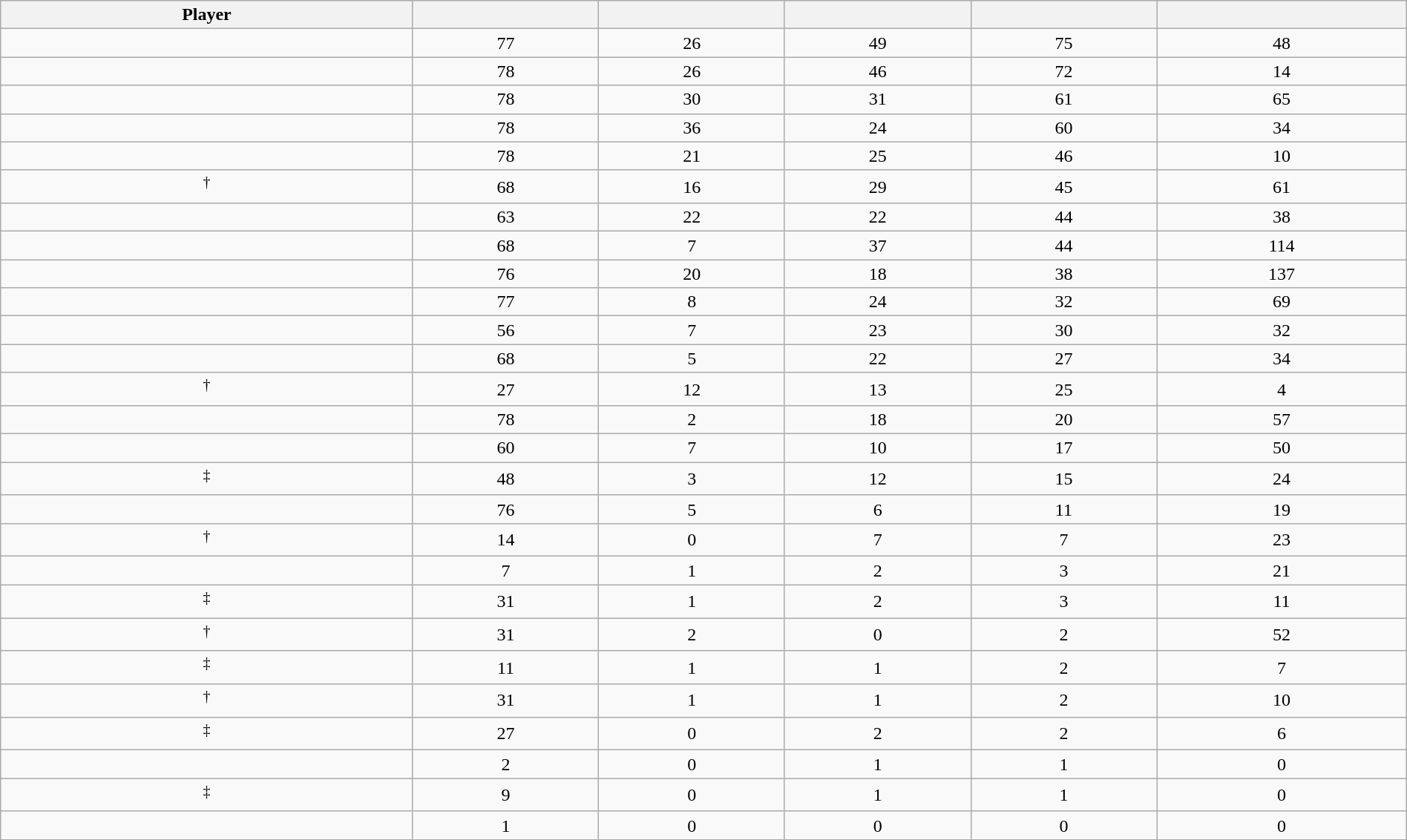<table class="wikitable sortable" style="width:100%;">
<tr align=center>
<th>Player</th>
<th></th>
<th></th>
<th></th>
<th></th>
<th></th>
</tr>
<tr align=center>
<td></td>
<td>77</td>
<td>26</td>
<td>49</td>
<td>75</td>
<td>48</td>
</tr>
<tr align=center>
<td></td>
<td>78</td>
<td>26</td>
<td>46</td>
<td>72</td>
<td>14</td>
</tr>
<tr align=center>
<td></td>
<td>78</td>
<td>30</td>
<td>31</td>
<td>61</td>
<td>65</td>
</tr>
<tr align=center>
<td></td>
<td>78</td>
<td>36</td>
<td>24</td>
<td>60</td>
<td>34</td>
</tr>
<tr align=center>
<td></td>
<td>78</td>
<td>21</td>
<td>25</td>
<td>46</td>
<td>10</td>
</tr>
<tr align=center>
<td><sup>†</sup></td>
<td>68</td>
<td>16</td>
<td>29</td>
<td>45</td>
<td>61</td>
</tr>
<tr align=center>
<td></td>
<td>63</td>
<td>22</td>
<td>22</td>
<td>44</td>
<td>38</td>
</tr>
<tr align=center>
<td></td>
<td>68</td>
<td>7</td>
<td>37</td>
<td>44</td>
<td>114</td>
</tr>
<tr align=center>
<td></td>
<td>76</td>
<td>20</td>
<td>18</td>
<td>38</td>
<td>137</td>
</tr>
<tr align=center>
<td></td>
<td>77</td>
<td>8</td>
<td>24</td>
<td>32</td>
<td>69</td>
</tr>
<tr align=center>
<td></td>
<td>56</td>
<td>7</td>
<td>23</td>
<td>30</td>
<td>32</td>
</tr>
<tr align=center>
<td></td>
<td>68</td>
<td>5</td>
<td>22</td>
<td>27</td>
<td>34</td>
</tr>
<tr align=center>
<td><sup>†</sup></td>
<td>27</td>
<td>12</td>
<td>13</td>
<td>25</td>
<td>4</td>
</tr>
<tr align=center>
<td></td>
<td>78</td>
<td>2</td>
<td>18</td>
<td>20</td>
<td>57</td>
</tr>
<tr align=center>
<td></td>
<td>60</td>
<td>7</td>
<td>10</td>
<td>17</td>
<td>50</td>
</tr>
<tr align=center>
<td><sup>‡</sup></td>
<td>48</td>
<td>3</td>
<td>12</td>
<td>15</td>
<td>24</td>
</tr>
<tr align=center>
<td></td>
<td>76</td>
<td>5</td>
<td>6</td>
<td>11</td>
<td>19</td>
</tr>
<tr align=center>
<td><sup>†</sup></td>
<td>14</td>
<td>0</td>
<td>7</td>
<td>7</td>
<td>23</td>
</tr>
<tr align=center>
<td></td>
<td>7</td>
<td>1</td>
<td>2</td>
<td>3</td>
<td>21</td>
</tr>
<tr align=center>
<td><sup>‡</sup></td>
<td>31</td>
<td>1</td>
<td>2</td>
<td>3</td>
<td>11</td>
</tr>
<tr align=center>
<td><sup>†</sup></td>
<td>31</td>
<td>2</td>
<td>0</td>
<td>2</td>
<td>52</td>
</tr>
<tr align=center>
<td><sup>‡</sup></td>
<td>11</td>
<td>1</td>
<td>1</td>
<td>2</td>
<td>7</td>
</tr>
<tr align=center>
<td><sup>†</sup></td>
<td>31</td>
<td>1</td>
<td>1</td>
<td>2</td>
<td>10</td>
</tr>
<tr align=center>
<td><sup>‡</sup></td>
<td>27</td>
<td>0</td>
<td>2</td>
<td>2</td>
<td>6</td>
</tr>
<tr align=center>
<td></td>
<td>2</td>
<td>0</td>
<td>1</td>
<td>1</td>
<td>0</td>
</tr>
<tr align=center>
<td><sup>‡</sup></td>
<td>9</td>
<td>0</td>
<td>1</td>
<td>1</td>
<td>0</td>
</tr>
<tr align=center>
<td></td>
<td>1</td>
<td>0</td>
<td>0</td>
<td>0</td>
<td>0</td>
</tr>
</table>
